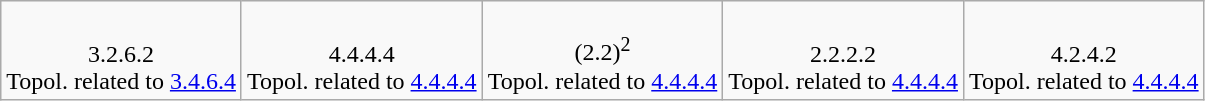<table class=wikitable>
<tr align=center valign=bottom>
<td><br>3.2.6.2<br>Topol. related to <a href='#'>3.4.6.4</a></td>
<td><br>4.4.4.4<br>Topol. related to <a href='#'>4.4.4.4</a></td>
<td><br>(2.2)<sup>2</sup><br>Topol. related to <a href='#'>4.4.4.4</a></td>
<td><br>2.2.2.2<br>Topol. related to <a href='#'>4.4.4.4</a></td>
<td><br>4.2.4.2<br>Topol. related to <a href='#'>4.4.4.4</a></td>
</tr>
</table>
